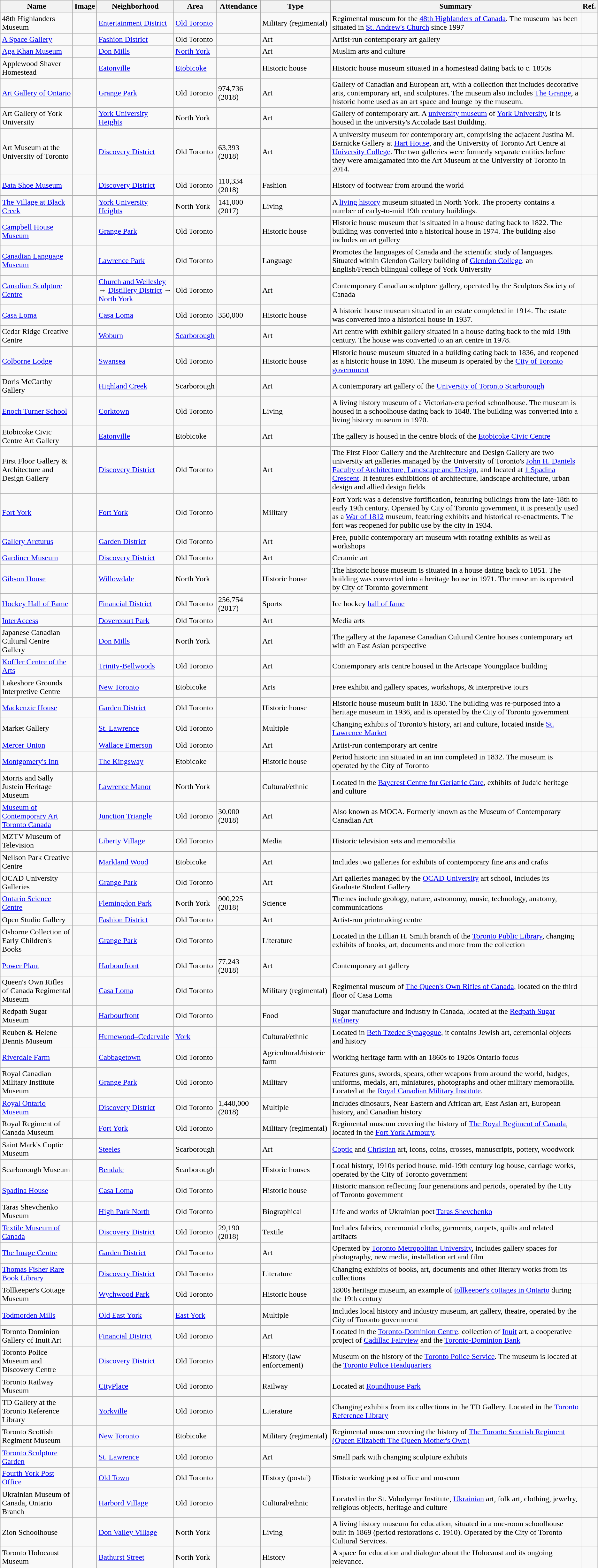<table class="wikitable sortable">
<tr>
<th>Name</th>
<th class="unsortable">Image</th>
<th>Neighborhood</th>
<th>Area</th>
<th>Attendance</th>
<th>Type</th>
<th class="unsortable">Summary</th>
<th class="unsortable">Ref.</th>
</tr>
<tr>
<td>48th Highlanders Museum</td>
<td></td>
<td><a href='#'>Entertainment District</a></td>
<td><a href='#'>Old Toronto</a></td>
<td></td>
<td>Military (regimental)</td>
<td>Regimental museum for the <a href='#'>48th Highlanders of Canada</a>. The museum has been situated in <a href='#'>St. Andrew's Church</a> since 1997</td>
<td></td>
</tr>
<tr>
<td><a href='#'>A Space Gallery</a></td>
<td></td>
<td><a href='#'>Fashion District</a></td>
<td>Old Toronto</td>
<td></td>
<td>Art</td>
<td>Artist-run contemporary art gallery</td>
<td></td>
</tr>
<tr>
<td><a href='#'>Aga Khan Museum</a></td>
<td></td>
<td><a href='#'>Don Mills</a></td>
<td><a href='#'>North York</a></td>
<td></td>
<td>Art</td>
<td>Muslim arts and culture</td>
<td></td>
</tr>
<tr>
<td>Applewood Shaver Homestead</td>
<td></td>
<td><a href='#'>Eatonville</a></td>
<td><a href='#'>Etobicoke</a></td>
<td></td>
<td>Historic house</td>
<td>Historic house museum situated in a homestead dating back to c. 1850s</td>
<td></td>
</tr>
<tr>
<td><a href='#'>Art Gallery of Ontario</a></td>
<td></td>
<td><a href='#'>Grange Park</a></td>
<td>Old Toronto</td>
<td>974,736 (2018)</td>
<td>Art</td>
<td>Gallery of Canadian and European art, with a collection that includes decorative arts, contemporary art, and sculptures.  The museum also includes <a href='#'>The Grange</a>, a historic home used as an art space and lounge by the museum.</td>
<td></td>
</tr>
<tr>
<td>Art Gallery of York University</td>
<td></td>
<td><a href='#'>York University Heights</a></td>
<td>North York</td>
<td></td>
<td>Art</td>
<td>Gallery of contemporary art. A <a href='#'>university museum</a> of <a href='#'>York University</a>, it is housed in the university's Accolade East Building.</td>
<td></td>
</tr>
<tr>
<td>Art Museum at the University of Toronto</td>
<td></td>
<td><a href='#'>Discovery District</a></td>
<td>Old Toronto</td>
<td>63,393 (2018)</td>
<td>Art</td>
<td>A university museum for contemporary art, comprising the adjacent Justina M. Barnicke Gallery at <a href='#'>Hart House</a>, and the University of Toronto Art Centre at <a href='#'>University College</a>. The two galleries were formerly separate entities before they were amalgamated into the Art Museum at the University of Toronto in 2014.</td>
<td></td>
</tr>
<tr>
<td><a href='#'>Bata Shoe Museum</a></td>
<td></td>
<td><a href='#'>Discovery District</a></td>
<td>Old Toronto</td>
<td>110,334 (2018)</td>
<td>Fashion</td>
<td>History of footwear from around the world</td>
<td></td>
</tr>
<tr>
<td><a href='#'>The Village at Black Creek</a></td>
<td></td>
<td><a href='#'>York University Heights</a></td>
<td>North York</td>
<td>141,000 (2017)</td>
<td>Living</td>
<td>A <a href='#'>living history</a> museum situated in North York. The property contains a number of early-to-mid 19th century buildings.</td>
<td></td>
</tr>
<tr>
<td><a href='#'>Campbell House Museum</a></td>
<td></td>
<td><a href='#'>Grange Park</a></td>
<td>Old Toronto</td>
<td></td>
<td>Historic house</td>
<td>Historic house museum that is situated in a house dating back to 1822. The building was converted into a historical house in 1974. The building also includes an art gallery</td>
<td></td>
</tr>
<tr>
<td><a href='#'>Canadian Language Museum</a></td>
<td></td>
<td><a href='#'>Lawrence Park</a></td>
<td>Old Toronto</td>
<td></td>
<td>Language</td>
<td>Promotes the languages of Canada and the scientific study of languages. Situated within Glendon Gallery building of <a href='#'>Glendon College</a>, an English/French bilingual college of York University</td>
<td></td>
</tr>
<tr>
<td><a href='#'>Canadian Sculpture Centre</a></td>
<td></td>
<td><a href='#'>Church and Wellesley</a> → <a href='#'>Distillery District</a> → <a href='#'>North York</a></td>
<td>Old Toronto</td>
<td></td>
<td>Art</td>
<td>Contemporary Canadian sculpture gallery, operated by the Sculptors Society of Canada</td>
<td></td>
</tr>
<tr>
<td><a href='#'>Casa Loma</a></td>
<td></td>
<td><a href='#'>Casa Loma</a></td>
<td>Old Toronto</td>
<td>350,000</td>
<td>Historic house</td>
<td>A historic house museum situated in an estate completed in 1914. The estate was converted into a historical house in 1937.</td>
<td></td>
</tr>
<tr>
<td>Cedar Ridge Creative Centre</td>
<td></td>
<td><a href='#'>Woburn</a></td>
<td><a href='#'>Scarborough</a></td>
<td></td>
<td>Art</td>
<td>Art centre with exhibit gallery situated in a house dating back to the mid-19th century. The house was converted to an art centre in 1978.</td>
<td></td>
</tr>
<tr>
<td><a href='#'>Colborne Lodge</a></td>
<td></td>
<td><a href='#'>Swansea</a></td>
<td>Old Toronto</td>
<td></td>
<td>Historic house</td>
<td>Historic house museum situated in a building dating back to 1836, and reopened as a historic house in 1890. The museum is operated by the <a href='#'>City of Toronto government</a></td>
<td></td>
</tr>
<tr>
<td>Doris McCarthy Gallery</td>
<td></td>
<td><a href='#'>Highland Creek</a></td>
<td>Scarborough</td>
<td></td>
<td>Art</td>
<td>A contemporary art gallery of the <a href='#'>University of Toronto Scarborough</a></td>
<td></td>
</tr>
<tr>
<td><a href='#'>Enoch Turner School</a></td>
<td></td>
<td><a href='#'>Corktown</a></td>
<td>Old Toronto</td>
<td></td>
<td>Living</td>
<td>A living history museum of a Victorian-era period schoolhouse. The museum is housed in a schoolhouse dating back to 1848. The building was converted into a living history museum in 1970.</td>
<td></td>
</tr>
<tr>
<td>Etobicoke Civic Centre Art Gallery</td>
<td></td>
<td><a href='#'>Eatonville</a></td>
<td>Etobicoke</td>
<td></td>
<td>Art</td>
<td>The gallery is housed in the centre block of the <a href='#'>Etobicoke Civic Centre</a></td>
<td></td>
</tr>
<tr>
<td>First Floor Gallery & Architecture and Design Gallery</td>
<td></td>
<td><a href='#'>Discovery District</a></td>
<td>Old Toronto</td>
<td></td>
<td>Art</td>
<td>The First Floor Gallery and the Architecture and Design Gallery are two university art galleries managed by the University of Toronto's <a href='#'>John H. Daniels Faculty of Architecture, Landscape and Design</a>, and located at <a href='#'>1 Spadina Crescent</a>. It features exhibitions of architecture, landscape architecture, urban design and allied design fields</td>
<td></td>
</tr>
<tr>
<td><a href='#'>Fort York</a></td>
<td></td>
<td><a href='#'>Fort York</a></td>
<td>Old Toronto</td>
<td></td>
<td>Military</td>
<td>Fort York was a defensive fortification, featuring buildings from the late-18th to early 19th century. Operated by City of Toronto government, it is presently used as a <a href='#'>War of 1812</a> museum, featuring exhibits and historical re-enactments. The fort was reopened for public use by the city in 1934.</td>
<td></td>
</tr>
<tr>
<td><a href='#'>Gallery Arcturus</a></td>
<td></td>
<td><a href='#'>Garden District</a></td>
<td>Old Toronto</td>
<td></td>
<td>Art</td>
<td>Free, public contemporary art museum with rotating exhibits as well as workshops</td>
<td></td>
</tr>
<tr>
<td><a href='#'>Gardiner Museum</a></td>
<td></td>
<td><a href='#'>Discovery District</a></td>
<td>Old Toronto</td>
<td></td>
<td>Art</td>
<td>Ceramic art</td>
<td></td>
</tr>
<tr>
<td><a href='#'>Gibson House</a></td>
<td></td>
<td><a href='#'>Willowdale</a></td>
<td>North York</td>
<td></td>
<td>Historic house</td>
<td>The historic house museum is situated in a house dating back to 1851. The building was converted into a heritage house in 1971. The museum is operated by City of Toronto government</td>
<td></td>
</tr>
<tr>
<td><a href='#'>Hockey Hall of Fame</a></td>
<td></td>
<td><a href='#'>Financial District</a></td>
<td>Old Toronto</td>
<td>256,754 (2017)</td>
<td>Sports</td>
<td>Ice hockey <a href='#'>hall of fame</a></td>
<td></td>
</tr>
<tr>
<td><a href='#'>InterAccess</a></td>
<td></td>
<td><a href='#'>Dovercourt Park</a></td>
<td>Old Toronto</td>
<td></td>
<td>Art</td>
<td>Media arts</td>
<td></td>
</tr>
<tr>
<td>Japanese Canadian Cultural Centre Gallery</td>
<td></td>
<td><a href='#'>Don Mills</a></td>
<td>North York</td>
<td></td>
<td>Art</td>
<td>The gallery at the Japanese Canadian Cultural Centre houses contemporary art with an East Asian perspective</td>
<td></td>
</tr>
<tr>
<td><a href='#'>Koffler Centre of the Arts</a></td>
<td></td>
<td><a href='#'>Trinity-Bellwoods</a></td>
<td>Old Toronto</td>
<td></td>
<td>Art</td>
<td>Contemporary arts centre housed in the Artscape Youngplace building</td>
<td></td>
</tr>
<tr>
<td>Lakeshore Grounds Interpretive Centre</td>
<td></td>
<td><a href='#'>New Toronto</a></td>
<td>Etobicoke</td>
<td></td>
<td>Arts</td>
<td>Free exhibit and gallery spaces, workshops, & interpretive tours</td>
<td></td>
</tr>
<tr>
<td><a href='#'>Mackenzie House</a></td>
<td></td>
<td><a href='#'>Garden District</a></td>
<td>Old Toronto</td>
<td></td>
<td>Historic house</td>
<td>Historic house museum built in 1830. The building was re-purposed into a heritage museum in 1936, and is operated by the City of Toronto government</td>
<td></td>
</tr>
<tr>
<td>Market Gallery</td>
<td></td>
<td><a href='#'>St. Lawrence</a></td>
<td>Old Toronto</td>
<td></td>
<td>Multiple</td>
<td>Changing exhibits of Toronto's history, art and culture, located inside <a href='#'>St. Lawrence Market</a></td>
<td></td>
</tr>
<tr>
<td><a href='#'>Mercer Union</a></td>
<td></td>
<td><a href='#'>Wallace Emerson</a></td>
<td>Old Toronto</td>
<td></td>
<td>Art</td>
<td>Artist-run contemporary art centre</td>
<td></td>
</tr>
<tr>
<td><a href='#'>Montgomery's Inn</a></td>
<td></td>
<td><a href='#'>The Kingsway</a></td>
<td>Etobicoke</td>
<td></td>
<td>Historic house</td>
<td>Period historic inn situated in an inn completed in 1832. The museum is operated by the City of Toronto</td>
<td></td>
</tr>
<tr>
<td>Morris and Sally Justein Heritage Museum</td>
<td></td>
<td><a href='#'>Lawrence Manor</a></td>
<td>North York</td>
<td></td>
<td>Cultural/ethnic</td>
<td>Located in the <a href='#'>Baycrest Centre for Geriatric Care</a>, exhibits of Judaic heritage and culture</td>
<td></td>
</tr>
<tr>
<td><a href='#'>Museum of Contemporary Art Toronto Canada</a></td>
<td></td>
<td><a href='#'>Junction Triangle</a></td>
<td>Old Toronto</td>
<td>30,000 (2018)</td>
<td>Art</td>
<td>Also known as MOCA. Formerly known as the Museum of Contemporary Canadian Art</td>
<td></td>
</tr>
<tr>
<td>MZTV Museum of Television</td>
<td></td>
<td><a href='#'>Liberty Village</a></td>
<td>Old Toronto</td>
<td></td>
<td>Media</td>
<td>Historic television sets and memorabilia</td>
<td></td>
</tr>
<tr>
<td>Neilson Park Creative Centre</td>
<td></td>
<td><a href='#'>Markland Wood</a></td>
<td>Etobicoke</td>
<td></td>
<td>Art</td>
<td>Includes two galleries for exhibits of contemporary fine arts and crafts</td>
<td></td>
</tr>
<tr>
<td>OCAD University Galleries</td>
<td></td>
<td><a href='#'>Grange Park</a></td>
<td>Old Toronto</td>
<td></td>
<td>Art</td>
<td>Art galleries managed by the <a href='#'>OCAD University</a> art school, includes its Graduate Student Gallery</td>
<td></td>
</tr>
<tr>
<td><a href='#'>Ontario Science Centre</a></td>
<td></td>
<td><a href='#'>Flemingdon Park</a></td>
<td>North York</td>
<td>900,225 (2018)</td>
<td>Science</td>
<td>Themes include geology, nature, astronomy, music, technology, anatomy, communications</td>
<td></td>
</tr>
<tr>
<td>Open Studio Gallery</td>
<td></td>
<td><a href='#'>Fashion District</a></td>
<td>Old Toronto</td>
<td></td>
<td>Art</td>
<td>Artist-run printmaking centre</td>
<td></td>
</tr>
<tr>
<td>Osborne Collection of Early Children's Books</td>
<td></td>
<td><a href='#'>Grange Park</a></td>
<td>Old Toronto</td>
<td></td>
<td>Literature</td>
<td>Located in the Lillian H. Smith branch of the <a href='#'>Toronto Public Library</a>, changing exhibits of books, art, documents and more from the collection</td>
<td></td>
</tr>
<tr>
<td><a href='#'>Power Plant</a></td>
<td></td>
<td><a href='#'>Harbourfront</a></td>
<td>Old Toronto</td>
<td>77,243 (2018)</td>
<td>Art</td>
<td>Contemporary art gallery</td>
<td></td>
</tr>
<tr>
<td>Queen's Own Rifles of Canada Regimental Museum</td>
<td></td>
<td><a href='#'>Casa Loma</a></td>
<td>Old Toronto</td>
<td></td>
<td>Military (regimental)</td>
<td>Regimental museum of <a href='#'>The Queen's Own Rifles of Canada</a>, located on the third floor of Casa Loma</td>
<td></td>
</tr>
<tr>
<td>Redpath Sugar Museum</td>
<td></td>
<td><a href='#'>Harbourfront</a></td>
<td>Old Toronto</td>
<td></td>
<td>Food</td>
<td>Sugar manufacture and industry in Canada, located at the <a href='#'>Redpath Sugar Refinery</a></td>
<td></td>
</tr>
<tr>
<td>Reuben & Helene Dennis Museum</td>
<td></td>
<td><a href='#'>Humewood–Cedarvale</a></td>
<td><a href='#'>York</a></td>
<td></td>
<td>Cultural/ethnic</td>
<td>Located in <a href='#'>Beth Tzedec Synagogue</a>, it contains Jewish art, ceremonial objects and history</td>
<td></td>
</tr>
<tr>
<td><a href='#'>Riverdale Farm</a></td>
<td></td>
<td><a href='#'>Cabbagetown</a></td>
<td>Old Toronto</td>
<td></td>
<td>Agricultural/historic farm</td>
<td>Working heritage farm with an 1860s to 1920s Ontario focus</td>
<td></td>
</tr>
<tr>
<td>Royal Canadian Military Institute Museum</td>
<td></td>
<td><a href='#'>Grange Park</a></td>
<td>Old Toronto</td>
<td></td>
<td>Military</td>
<td>Features guns, swords, spears, other weapons from around the world, badges, uniforms, medals, art, miniatures, photographs and other military memorabilia. Located at the <a href='#'>Royal Canadian Military Institute</a>.</td>
<td></td>
</tr>
<tr>
<td><a href='#'>Royal Ontario Museum</a></td>
<td></td>
<td><a href='#'>Discovery District</a></td>
<td>Old Toronto</td>
<td data-sort-value="1440000">1,440,000 (2018)</td>
<td>Multiple</td>
<td>Includes dinosaurs, Near Eastern and African art, East Asian art, European history, and Canadian history</td>
<td></td>
</tr>
<tr>
<td>Royal Regiment of Canada Museum</td>
<td></td>
<td><a href='#'>Fort York</a></td>
<td>Old Toronto</td>
<td></td>
<td>Military (regimental)</td>
<td>Regimental museum covering the history of <a href='#'>The Royal Regiment of Canada</a>, located in the <a href='#'>Fort York Armoury</a>.</td>
<td></td>
</tr>
<tr>
<td>Saint Mark's Coptic Museum</td>
<td></td>
<td><a href='#'>Steeles</a></td>
<td>Scarborough</td>
<td></td>
<td>Art</td>
<td><a href='#'>Coptic</a> and <a href='#'>Christian</a> art, icons, coins, crosses, manuscripts, pottery, woodwork</td>
<td></td>
</tr>
<tr>
<td>Scarborough Museum</td>
<td></td>
<td><a href='#'>Bendale</a></td>
<td>Scarborough</td>
<td></td>
<td>Historic houses</td>
<td>Local history, 1910s period house, mid-19th century log house, carriage works, operated by the City of Toronto government</td>
<td></td>
</tr>
<tr>
<td><a href='#'>Spadina House</a></td>
<td></td>
<td><a href='#'>Casa Loma</a></td>
<td>Old Toronto</td>
<td></td>
<td>Historic house</td>
<td>Historic mansion reflecting four generations and periods, operated by the City of Toronto government</td>
<td></td>
</tr>
<tr>
<td>Taras Shevchenko Museum</td>
<td></td>
<td><a href='#'>High Park North</a></td>
<td>Old Toronto</td>
<td></td>
<td>Biographical</td>
<td>Life and works of Ukrainian poet <a href='#'>Taras Shevchenko</a></td>
<td></td>
</tr>
<tr>
<td><a href='#'>Textile Museum of Canada</a></td>
<td></td>
<td><a href='#'>Discovery District</a></td>
<td>Old Toronto</td>
<td>29,190 (2018)</td>
<td>Textile</td>
<td>Includes fabrics, ceremonial cloths, garments, carpets, quilts and related artifacts</td>
<td></td>
</tr>
<tr>
<td><a href='#'>The Image Centre</a></td>
<td></td>
<td><a href='#'>Garden District</a></td>
<td>Old Toronto</td>
<td></td>
<td>Art</td>
<td>Operated by <a href='#'>Toronto Metropolitan University</a>, includes gallery spaces for photography, new media, installation art and film</td>
<td></td>
</tr>
<tr>
<td><a href='#'>Thomas Fisher Rare Book Library</a></td>
<td></td>
<td><a href='#'>Discovery District</a></td>
<td>Old Toronto</td>
<td></td>
<td>Literature</td>
<td>Changing exhibits of books, art, documents and other literary works from its collections</td>
<td></td>
</tr>
<tr>
<td>Tollkeeper's Cottage Museum</td>
<td></td>
<td><a href='#'>Wychwood Park</a></td>
<td>Old Toronto</td>
<td></td>
<td>Historic house</td>
<td>1800s heritage museum, an example of <a href='#'>tollkeeper's cottages in Ontario</a> during the 19th century</td>
<td></td>
</tr>
<tr>
<td><a href='#'>Todmorden Mills</a></td>
<td></td>
<td><a href='#'>Old East York</a></td>
<td><a href='#'>East York</a></td>
<td></td>
<td>Multiple</td>
<td>Includes local history and industry museum, art gallery, theatre, operated by the City of Toronto government</td>
<td></td>
</tr>
<tr>
<td>Toronto Dominion Gallery of Inuit Art</td>
<td></td>
<td><a href='#'>Financial District</a></td>
<td>Old Toronto</td>
<td></td>
<td>Art</td>
<td>Located in the <a href='#'>Toronto-Dominion Centre</a>, collection of <a href='#'>Inuit</a> art, a cooperative project of <a href='#'>Cadillac Fairview</a> and the <a href='#'>Toronto-Dominion Bank</a></td>
<td></td>
</tr>
<tr>
<td>Toronto Police Museum and Discovery Centre</td>
<td></td>
<td><a href='#'>Discovery District</a></td>
<td>Old Toronto</td>
<td></td>
<td>History (law enforcement)</td>
<td>Museum on the history of the <a href='#'>Toronto Police Service</a>. The museum is located at the <a href='#'>Toronto Police Headquarters</a></td>
<td></td>
</tr>
<tr>
<td>Toronto Railway Museum</td>
<td></td>
<td><a href='#'>CityPlace</a></td>
<td>Old Toronto</td>
<td></td>
<td>Railway</td>
<td>Located at <a href='#'>Roundhouse Park</a></td>
<td></td>
</tr>
<tr>
<td>TD Gallery at the Toronto Reference Library</td>
<td></td>
<td><a href='#'>Yorkville</a></td>
<td>Old Toronto</td>
<td></td>
<td>Literature</td>
<td>Changing exhibits from its collections in the TD Gallery. Located in the <a href='#'>Toronto Reference Library</a></td>
<td></td>
</tr>
<tr>
<td>Toronto Scottish Regiment Museum</td>
<td></td>
<td><a href='#'>New Toronto</a></td>
<td>Etobicoke</td>
<td></td>
<td>Military (regimental)</td>
<td>Regimental museum covering the history of <a href='#'>The Toronto Scottish Regiment (Queen Elizabeth The Queen Mother's Own)</a></td>
<td></td>
</tr>
<tr>
<td><a href='#'>Toronto Sculpture Garden</a></td>
<td></td>
<td><a href='#'>St. Lawrence</a></td>
<td>Old Toronto</td>
<td></td>
<td>Art</td>
<td>Small park with changing sculpture exhibits</td>
<td></td>
</tr>
<tr>
<td><a href='#'>Fourth York Post Office</a></td>
<td></td>
<td><a href='#'>Old Town</a></td>
<td>Old Toronto</td>
<td></td>
<td>History (postal)</td>
<td>Historic working post office and museum</td>
<td></td>
</tr>
<tr>
<td>Ukrainian Museum of Canada, Ontario Branch</td>
<td></td>
<td><a href='#'>Harbord Village</a></td>
<td>Old Toronto</td>
<td></td>
<td>Cultural/ethnic</td>
<td>Located in the St. Volodymyr Institute, <a href='#'>Ukrainian</a> art, folk art, clothing, jewelry, religious objects, heritage and culture</td>
<td></td>
</tr>
<tr>
<td>Zion Schoolhouse</td>
<td></td>
<td><a href='#'>Don Valley Village</a></td>
<td>North York</td>
<td></td>
<td>Living</td>
<td>A living history museum for education, situated in a one-room schoolhouse built in 1869 (period restorations c. 1910). Operated by the City of Toronto Cultural Services.</td>
<td></td>
</tr>
<tr>
<td>Toronto Holocaust Museum</td>
<td></td>
<td><a href='#'>Bathurst Street</a></td>
<td>North York</td>
<td></td>
<td>History</td>
<td>A space for education and dialogue about the Holocaust and its ongoing relevance.</td>
</tr>
</table>
